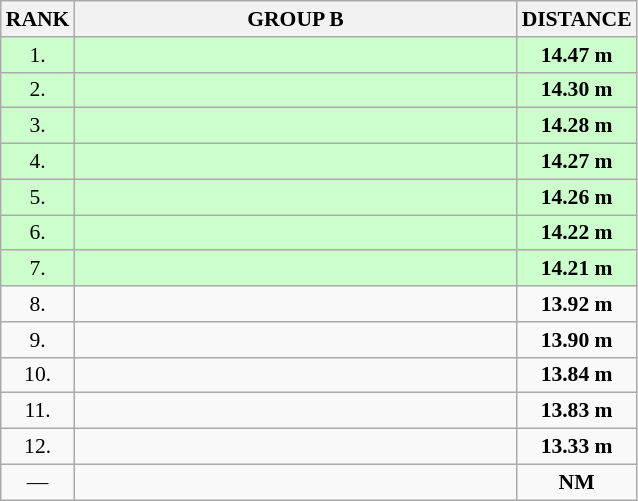<table class="wikitable" style="border-collapse: collapse; font-size: 90%;">
<tr>
<th>RANK</th>
<th style="width: 20em">GROUP B</th>
<th style="width: 5em">DISTANCE</th>
</tr>
<tr style="background:#ccffcc;">
<td align="center">1.</td>
<td></td>
<td align="center"><strong>14.47 m</strong></td>
</tr>
<tr style="background:#ccffcc;">
<td align="center">2.</td>
<td></td>
<td align="center"><strong>14.30 m</strong></td>
</tr>
<tr style="background:#ccffcc;">
<td align="center">3.</td>
<td></td>
<td align="center"><strong>14.28 m</strong></td>
</tr>
<tr style="background:#ccffcc;">
<td align="center">4.</td>
<td></td>
<td align="center"><strong>14.27 m</strong></td>
</tr>
<tr style="background:#ccffcc;">
<td align="center">5.</td>
<td></td>
<td align="center"><strong>14.26 m</strong></td>
</tr>
<tr style="background:#ccffcc;">
<td align="center">6.</td>
<td></td>
<td align="center"><strong>14.22 m</strong></td>
</tr>
<tr style="background:#ccffcc;">
<td align="center">7.</td>
<td></td>
<td align="center"><strong>14.21 m</strong></td>
</tr>
<tr>
<td align="center">8.</td>
<td></td>
<td align="center"><strong>13.92 m</strong></td>
</tr>
<tr>
<td align="center">9.</td>
<td></td>
<td align="center"><strong>13.90 m</strong></td>
</tr>
<tr>
<td align="center">10.</td>
<td></td>
<td align="center"><strong>13.84 m</strong></td>
</tr>
<tr>
<td align="center">11.</td>
<td></td>
<td align="center"><strong>13.83 m</strong></td>
</tr>
<tr>
<td align="center">12.</td>
<td></td>
<td align="center"><strong>13.33 m</strong></td>
</tr>
<tr>
<td align="center">—</td>
<td></td>
<td align="center"><strong>NM</strong></td>
</tr>
</table>
